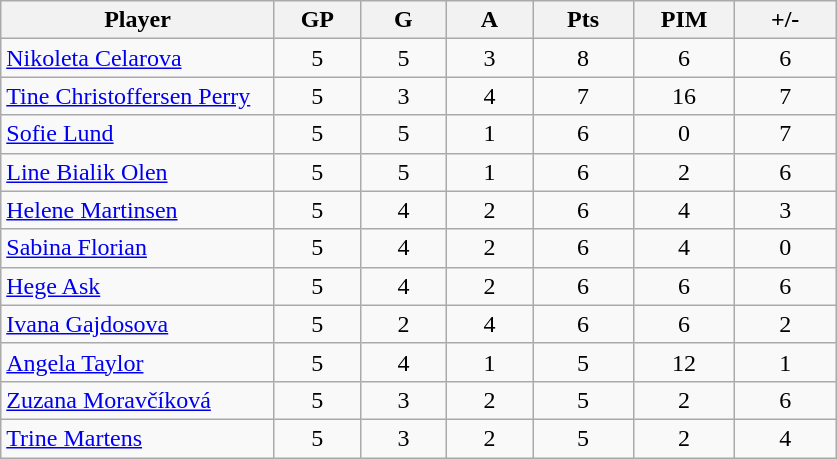<table class="wikitable sortable" style="text-align:center;">
<tr>
<th width="175px">Player</th>
<th width="50px">GP</th>
<th width="50px">G</th>
<th width="50px">A</th>
<th width="60px">Pts</th>
<th width="60px">PIM</th>
<th width="60px">+/-</th>
</tr>
<tr align=center>
<td align=left> <a href='#'>Nikoleta Celarova</a></td>
<td>5</td>
<td>5</td>
<td>3</td>
<td>8</td>
<td>6</td>
<td>6</td>
</tr>
<tr align=center>
<td align=left> <a href='#'>Tine Christoffersen Perry</a></td>
<td>5</td>
<td>3</td>
<td>4</td>
<td>7</td>
<td>16</td>
<td>7</td>
</tr>
<tr align=center>
<td align=left> <a href='#'>Sofie Lund</a></td>
<td>5</td>
<td>5</td>
<td>1</td>
<td>6</td>
<td>0</td>
<td>7</td>
</tr>
<tr align=center>
<td align=left> <a href='#'>Line Bialik Olen</a></td>
<td>5</td>
<td>5</td>
<td>1</td>
<td>6</td>
<td>2</td>
<td>6</td>
</tr>
<tr align=center>
<td align=left> <a href='#'>Helene Martinsen</a></td>
<td>5</td>
<td>4</td>
<td>2</td>
<td>6</td>
<td>4</td>
<td>3</td>
</tr>
<tr align=center>
<td align=left> <a href='#'>Sabina Florian</a></td>
<td>5</td>
<td>4</td>
<td>2</td>
<td>6</td>
<td>4</td>
<td>0</td>
</tr>
<tr align=center>
<td align=left> <a href='#'>Hege Ask</a></td>
<td>5</td>
<td>4</td>
<td>2</td>
<td>6</td>
<td>6</td>
<td>6</td>
</tr>
<tr align=center>
<td align=left> <a href='#'>Ivana Gajdosova</a></td>
<td>5</td>
<td>2</td>
<td>4</td>
<td>6</td>
<td>6</td>
<td>2</td>
</tr>
<tr align=center>
<td align=left> <a href='#'>Angela Taylor</a></td>
<td>5</td>
<td>4</td>
<td>1</td>
<td>5</td>
<td>12</td>
<td>1</td>
</tr>
<tr align=center>
<td align=left> <a href='#'>Zuzana Moravčíková</a></td>
<td>5</td>
<td>3</td>
<td>2</td>
<td>5</td>
<td>2</td>
<td>6</td>
</tr>
<tr align=center>
<td align=left> <a href='#'>Trine Martens</a></td>
<td>5</td>
<td>3</td>
<td>2</td>
<td>5</td>
<td>2</td>
<td>4</td>
</tr>
</table>
